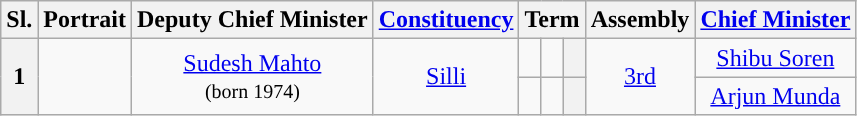<table class="wikitable sortable" style="text-align:center;">
<tr>
<th Style="background-color:">Sl.</th>
<th Style="background-color:">Portrait</th>
<th Style="background-color:">Deputy Chief Minister</th>
<th Style="background-color:"><a href='#'>Constituency</a></th>
<th colspan="3" Style="background-color:">Term</th>
<th Style="background-color:">Assembly</th>
<th Style="background-color:"><a href='#'>Chief Minister</a></th>
</tr>
<tr style="text-align:center;">
<th rowspan=2>1</th>
<td rowspan=2></td>
<td rowspan=2><a href='#'>Sudesh Mahto</a><br><small>(born 1974)</small></td>
<td rowspan=2><a href='#'>Silli</a></td>
<td></td>
<td></td>
<th></th>
<td rowspan=2><a href='#'>3rd</a></td>
<td><a href='#'>Shibu Soren</a></td>
</tr>
<tr>
<td></td>
<td></td>
<th></th>
<td><a href='#'>Arjun Munda</a></td>
</tr>
</table>
